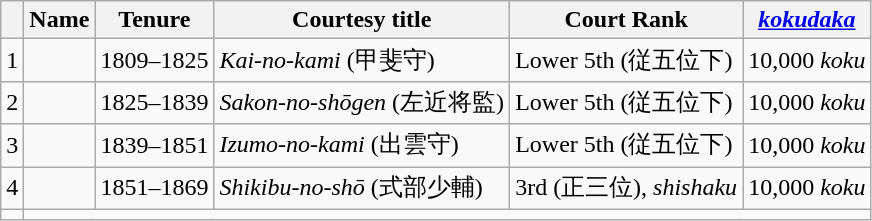<table class=wikitable>
<tr>
<th></th>
<th>Name</th>
<th>Tenure</th>
<th>Courtesy title</th>
<th>Court Rank</th>
<th><em><a href='#'>kokudaka</a></em></th>
</tr>
<tr>
<td>1</td>
<td></td>
<td>1809–1825</td>
<td><em>Kai-no-kami</em> (甲斐守)</td>
<td>Lower 5th (従五位下)</td>
<td>10,000 <em>koku</em></td>
</tr>
<tr>
<td>2</td>
<td></td>
<td>1825–1839</td>
<td><em>Sakon-no-shōgen</em> (左近将監)</td>
<td>Lower 5th (従五位下)</td>
<td>10,000 <em>koku</em></td>
</tr>
<tr>
<td>3</td>
<td></td>
<td>1839–1851</td>
<td><em>Izumo-no-kami</em> (出雲守)</td>
<td>Lower 5th (従五位下)</td>
<td>10,000 <em>koku</em></td>
</tr>
<tr>
<td>4</td>
<td></td>
<td>1851–1869</td>
<td><em>Shikibu-no-shō</em> (式部少輔)</td>
<td>3rd (正三位), <em>shishaku</em></td>
<td>10,000 <em>koku</em></td>
</tr>
<tr>
<td></td>
</tr>
</table>
